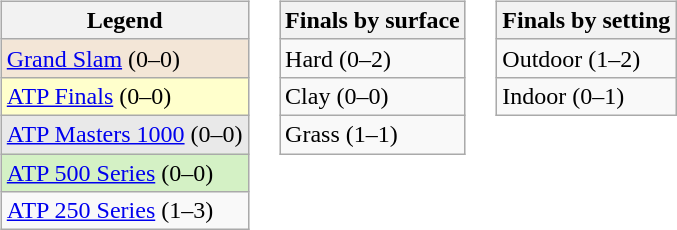<table>
<tr valign="top">
<td><br><table class="wikitable">
<tr>
<th>Legend</th>
</tr>
<tr style="background:#f3e6d7;">
<td><a href='#'>Grand Slam</a> (0–0)</td>
</tr>
<tr style="background:#ffc;">
<td><a href='#'>ATP Finals</a> (0–0)</td>
</tr>
<tr style="background:#e9e9e9;">
<td><a href='#'>ATP Masters 1000</a> (0–0)</td>
</tr>
<tr style="background:#d4f1c5;">
<td><a href='#'>ATP 500 Series</a> (0–0)</td>
</tr>
<tr>
<td><a href='#'>ATP 250 Series</a> (1–3)</td>
</tr>
</table>
</td>
<td><br><table class="wikitable">
<tr>
<th>Finals by surface</th>
</tr>
<tr>
<td>Hard (0–2)</td>
</tr>
<tr>
<td>Clay (0–0)</td>
</tr>
<tr>
<td>Grass (1–1)</td>
</tr>
</table>
</td>
<td><br><table class="wikitable">
<tr>
<th>Finals by setting</th>
</tr>
<tr>
<td>Outdoor (1–2)</td>
</tr>
<tr>
<td>Indoor (0–1)</td>
</tr>
</table>
</td>
</tr>
</table>
